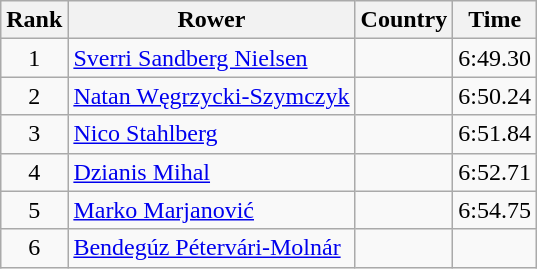<table class="wikitable" style="text-align:center">
<tr>
<th>Rank</th>
<th>Rower</th>
<th>Country</th>
<th>Time</th>
</tr>
<tr>
<td>1</td>
<td align="left"><a href='#'>Sverri Sandberg Nielsen</a></td>
<td align="left"></td>
<td>6:49.30</td>
</tr>
<tr>
<td>2</td>
<td align="left"><a href='#'>Natan Węgrzycki-Szymczyk</a></td>
<td align="left"></td>
<td>6:50.24</td>
</tr>
<tr>
<td>3</td>
<td align="left"><a href='#'>Nico Stahlberg</a></td>
<td align="left"></td>
<td>6:51.84</td>
</tr>
<tr>
<td>4</td>
<td align="left"><a href='#'>Dzianis Mihal</a></td>
<td align="left"></td>
<td>6:52.71</td>
</tr>
<tr>
<td>5</td>
<td align="left"><a href='#'>Marko Marjanović</a></td>
<td align="left"></td>
<td>6:54.75</td>
</tr>
<tr>
<td>6</td>
<td align="left"><a href='#'>Bendegúz Pétervári-Molnár</a></td>
<td align="left"></td>
<td></td>
</tr>
</table>
